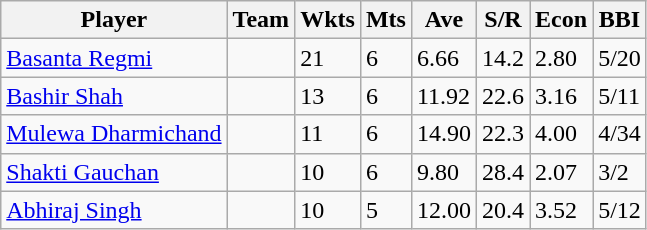<table class="wikitable">
<tr>
<th>Player</th>
<th>Team</th>
<th>Wkts</th>
<th>Mts</th>
<th>Ave</th>
<th>S/R</th>
<th>Econ</th>
<th>BBI</th>
</tr>
<tr>
<td><a href='#'>Basanta Regmi</a></td>
<td></td>
<td>21</td>
<td>6</td>
<td>6.66</td>
<td>14.2</td>
<td>2.80</td>
<td>5/20</td>
</tr>
<tr>
<td><a href='#'>Bashir Shah</a></td>
<td></td>
<td>13</td>
<td>6</td>
<td>11.92</td>
<td>22.6</td>
<td>3.16</td>
<td>5/11</td>
</tr>
<tr>
<td><a href='#'>Mulewa Dharmichand</a></td>
<td></td>
<td>11</td>
<td>6</td>
<td>14.90</td>
<td>22.3</td>
<td>4.00</td>
<td>4/34</td>
</tr>
<tr>
<td><a href='#'>Shakti Gauchan</a></td>
<td></td>
<td>10</td>
<td>6</td>
<td>9.80</td>
<td>28.4</td>
<td>2.07</td>
<td>3/2</td>
</tr>
<tr>
<td><a href='#'>Abhiraj Singh</a></td>
<td></td>
<td>10</td>
<td>5</td>
<td>12.00</td>
<td>20.4</td>
<td>3.52</td>
<td>5/12</td>
</tr>
</table>
